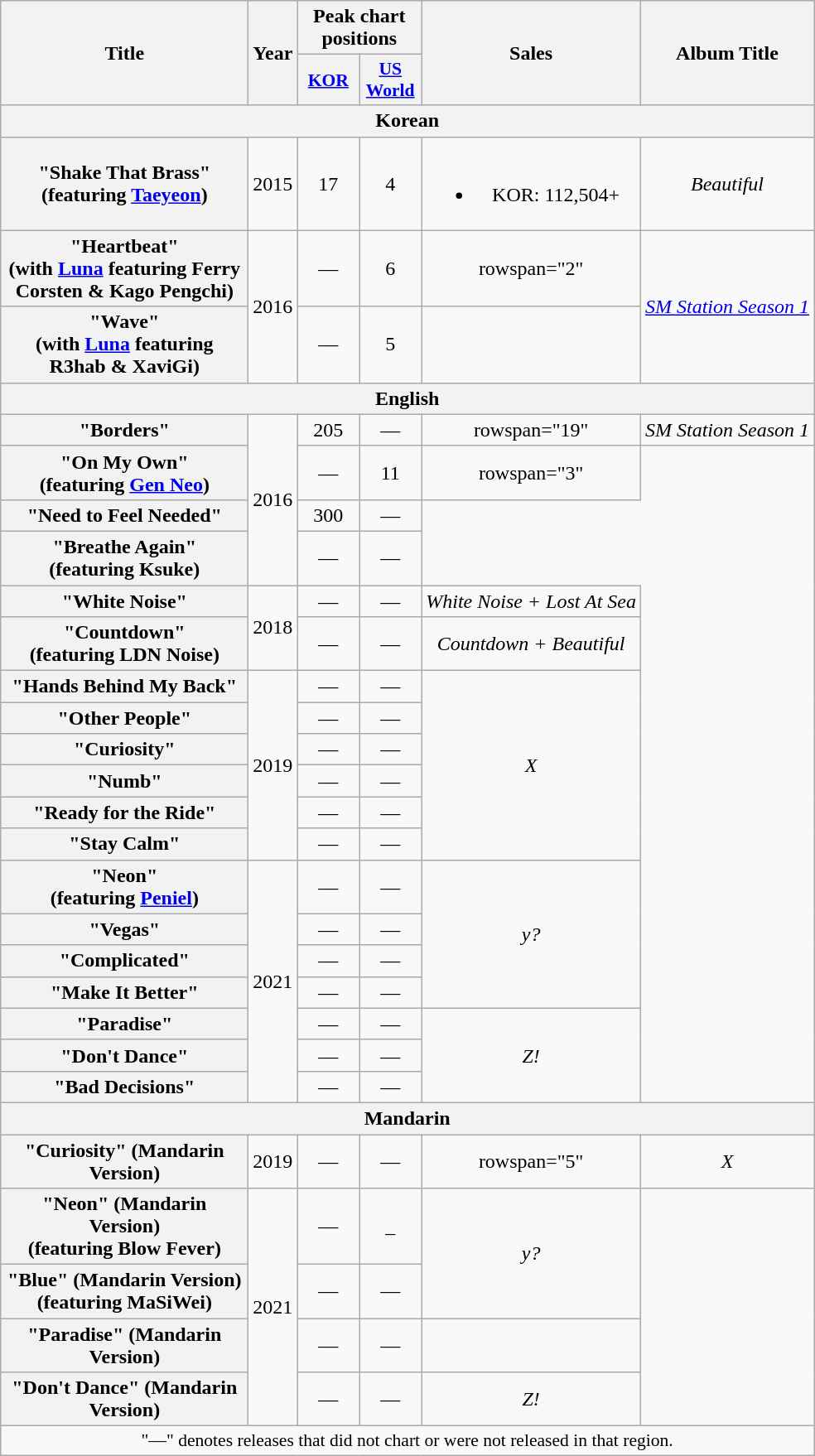<table class="wikitable plainrowheaders" style="text-align:center" border="1">
<tr>
<th scope="col" rowspan="2" style="width:12em">Title</th>
<th scope="col" rowspan="2">Year</th>
<th scope="col" colspan="2">Peak chart positions</th>
<th scope="col" rowspan="2">Sales</th>
<th scope="col" rowspan="2">Album Title</th>
</tr>
<tr>
<th scope="col" style="width:3em;font-size:90%"><a href='#'>KOR</a><br></th>
<th scope="col" style="width:3em;font-size:90%"><a href='#'>US<br>World</a><br></th>
</tr>
<tr>
<th colspan="6">Korean</th>
</tr>
<tr>
<th scope="row">"Shake That Brass" <br><span>(featuring <a href='#'>Taeyeon</a>)</span></th>
<td>2015</td>
<td>17</td>
<td>4</td>
<td><br><ul><li>KOR: 112,504+ </li></ul></td>
<td><em>Beautiful</em></td>
</tr>
<tr>
<th scope="row">"Heartbeat" <br><span>(with <a href='#'>Luna</a> featuring Ferry Corsten & Kago Pengchi)</span></th>
<td rowspan="2">2016</td>
<td>—</td>
<td>6</td>
<td>rowspan="2" </td>
<td rowspan="2"><em><a href='#'>SM Station Season 1</a></em></td>
</tr>
<tr>
<th scope="row">"Wave" <br><span>(with <a href='#'>Luna</a> featuring R3hab & XaviGi)</span></th>
<td>—</td>
<td>5</td>
</tr>
<tr>
<th colspan="6">English</th>
</tr>
<tr>
<th scope="row">"Borders"</th>
<td rowspan="4">2016</td>
<td>205</td>
<td>—</td>
<td>rowspan="19" </td>
<td><em>SM Station Season 1</em></td>
</tr>
<tr>
<th scope="row">"On My Own" <br><span>(featuring <a href='#'>Gen Neo</a>)</span></th>
<td>—</td>
<td>11</td>
<td>rowspan="3" </td>
</tr>
<tr>
<th scope="row">"Need to Feel Needed"</th>
<td>300</td>
<td>—</td>
</tr>
<tr>
<th scope="row">"Breathe Again" <br><span>(featuring Ksuke)</span></th>
<td>—</td>
<td>—</td>
</tr>
<tr>
<th scope="row">"White Noise"</th>
<td rowspan="2">2018</td>
<td>—</td>
<td>—</td>
<td><em>White Noise + Lost At Sea</em></td>
</tr>
<tr>
<th scope="row">"Countdown"<br><span>(featuring LDN Noise)</span></th>
<td>—</td>
<td>—</td>
<td><em>Countdown + Beautiful</em></td>
</tr>
<tr>
<th scope="row">"Hands Behind My Back"</th>
<td rowspan="6">2019</td>
<td>—</td>
<td>—</td>
<td rowspan="6"><em>X</em></td>
</tr>
<tr>
<th scope="row">"Other People"</th>
<td>—</td>
<td>—</td>
</tr>
<tr>
<th scope="row">"Curiosity"</th>
<td>—</td>
<td>—</td>
</tr>
<tr>
<th scope="row">"Numb"</th>
<td>—</td>
<td>—</td>
</tr>
<tr>
<th scope="row">"Ready for the Ride"</th>
<td>—</td>
<td>—</td>
</tr>
<tr>
<th scope="row">"Stay Calm"</th>
<td>—</td>
<td>—</td>
</tr>
<tr>
<th scope="row">"Neon"<br><span>(featuring <a href='#'>Peniel</a>)</span></th>
<td rowspan="7">2021</td>
<td>—</td>
<td>—</td>
<td rowspan="4"><em>y?</em></td>
</tr>
<tr>
<th scope="row">"Vegas"</th>
<td>—</td>
<td>—</td>
</tr>
<tr>
<th scope="row">"Complicated"</th>
<td>—</td>
<td>—</td>
</tr>
<tr>
<th scope="row">"Make It Better"</th>
<td>—</td>
<td>—</td>
</tr>
<tr>
<th scope="row">"Paradise"</th>
<td>—</td>
<td>—</td>
<td rowspan="3"><em>Z! </em></td>
</tr>
<tr>
<th scope="row">"Don't Dance"</th>
<td>—</td>
<td>—</td>
</tr>
<tr>
<th scope="row">"Bad Decisions"</th>
<td>—</td>
<td>—</td>
</tr>
<tr>
<th colspan="6">Mandarin</th>
</tr>
<tr>
<th scope="row">"Curiosity" (Mandarin Version)</th>
<td>2019</td>
<td>—</td>
<td>—</td>
<td>rowspan="5" </td>
<td><em>X</em></td>
</tr>
<tr>
<th scope="row">"Neon" (Mandarin Version)<br><span>(featuring Blow Fever)</span></th>
<td rowspan="4">2021</td>
<td>—</td>
<td>_</td>
<td rowspan="2"><em>y?</em></td>
</tr>
<tr>
<th scope="row">"Blue" (Mandarin Version)<br><span>(featuring MaSiWei)</span></th>
<td>—</td>
<td>—</td>
</tr>
<tr>
<th scope="row">"Paradise" (Mandarin Version)</th>
<td>—</td>
<td>—</td>
<td></td>
</tr>
<tr>
<th scope="row">"Don't Dance" (Mandarin Version)</th>
<td>—</td>
<td>—</td>
<td><em>Z! </em></td>
</tr>
<tr>
<td colspan="6" style="font-size:90%">"—" denotes releases that did not chart or were not released in that region.</td>
</tr>
</table>
